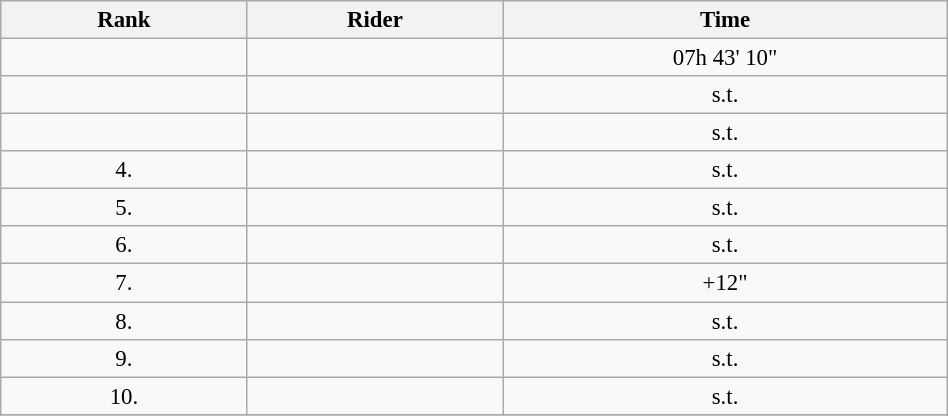<table class="wikitable" style="font-size:95%" width="50%">
<tr>
<th>Rank</th>
<th>Rider</th>
<th>Time</th>
</tr>
<tr>
<td align="center"></td>
<td></td>
<td align="center">07h 43' 10"</td>
</tr>
<tr>
<td align="center"></td>
<td></td>
<td align="center">s.t.</td>
</tr>
<tr>
<td align="center"></td>
<td></td>
<td align="center">s.t.</td>
</tr>
<tr>
<td align="center">4.</td>
<td></td>
<td align="center">s.t.</td>
</tr>
<tr>
<td align="center">5.</td>
<td></td>
<td align="center">s.t.</td>
</tr>
<tr>
<td align="center">6.</td>
<td></td>
<td align="center">s.t.</td>
</tr>
<tr>
<td align="center">7.</td>
<td></td>
<td align="center">+12"</td>
</tr>
<tr>
<td align="center">8.</td>
<td></td>
<td align="center">s.t.</td>
</tr>
<tr>
<td align="center">9.</td>
<td></td>
<td align="center">s.t.</td>
</tr>
<tr>
<td align="center">10.</td>
<td></td>
<td align="center">s.t.</td>
</tr>
<tr>
</tr>
</table>
